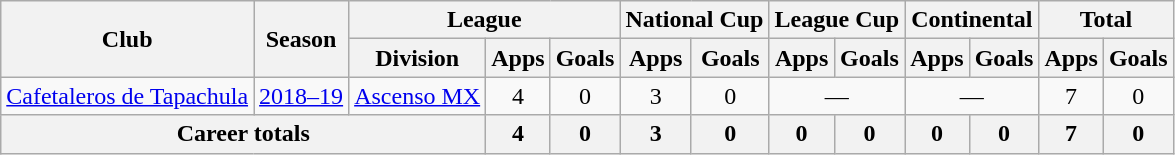<table class="wikitable" style="text-align: center">
<tr>
<th rowspan="2">Club</th>
<th rowspan="2">Season</th>
<th colspan="3">League</th>
<th colspan="2">National Cup</th>
<th colspan="2">League Cup</th>
<th colspan="2">Continental</th>
<th colspan="2">Total</th>
</tr>
<tr>
<th>Division</th>
<th>Apps</th>
<th>Goals</th>
<th>Apps</th>
<th>Goals</th>
<th>Apps</th>
<th>Goals</th>
<th>Apps</th>
<th>Goals</th>
<th>Apps</th>
<th>Goals</th>
</tr>
<tr>
<td><a href='#'>Cafetaleros de Tapachula</a></td>
<td><a href='#'>2018–19</a></td>
<td><a href='#'>Ascenso MX</a></td>
<td>4</td>
<td>0</td>
<td>3</td>
<td>0</td>
<td colspan="2">—</td>
<td colspan="2">—</td>
<td>7</td>
<td>0</td>
</tr>
<tr>
<th colspan="3">Career totals</th>
<th>4</th>
<th>0</th>
<th>3</th>
<th>0</th>
<th>0</th>
<th>0</th>
<th>0</th>
<th>0</th>
<th>7</th>
<th>0</th>
</tr>
</table>
